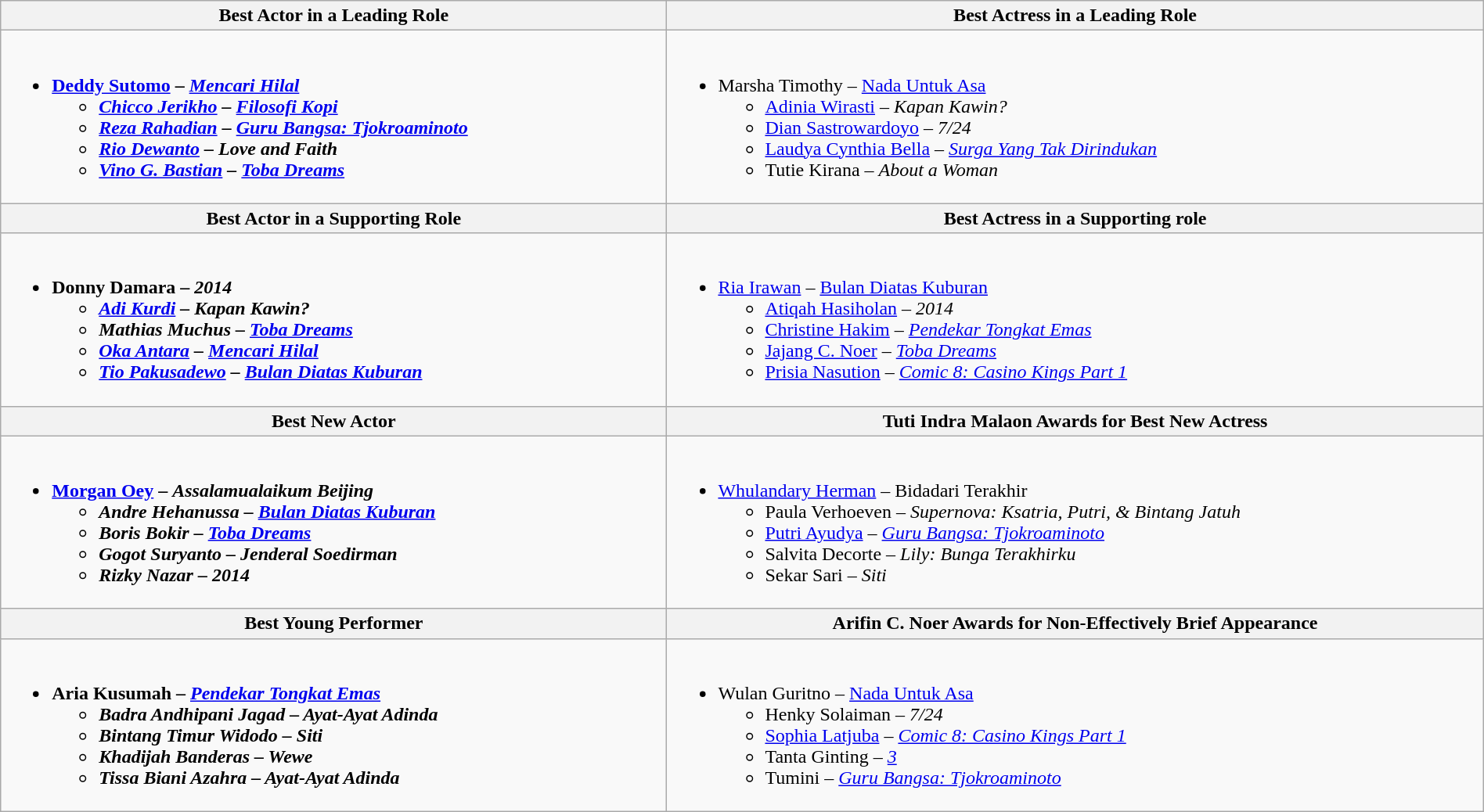<table class=wikitable style="width:100%;">
<tr>
<th style="width=50%">Best Actor in a Leading Role</th>
<th style="width=50%">Best Actress in a Leading Role</th>
</tr>
<tr>
<td valign= "top"><br><ul><li><strong><a href='#'>Deddy Sutomo</a> – <em><a href='#'>Mencari Hilal</a><strong><em><ul><li><a href='#'>Chicco Jerikho</a> – </em><a href='#'>Filosofi Kopi</a><em></li><li><a href='#'>Reza Rahadian</a> – </em><a href='#'>Guru Bangsa: Tjokroaminoto</a><em></li><li><a href='#'>Rio Dewanto</a> – </em>Love and Faith<em></li><li><a href='#'>Vino G. Bastian</a> – </em><a href='#'>Toba Dreams</a><em></li></ul></li></ul></td>
<td valign= "top"><br><ul><li></strong>Marsha Timothy – </em><a href='#'>Nada Untuk Asa</a></em></strong><ul><li><a href='#'>Adinia Wirasti</a> – <em>Kapan Kawin?</em></li><li><a href='#'>Dian Sastrowardoyo</a> – <em>7/24</em></li><li><a href='#'>Laudya Cynthia Bella</a> – <em><a href='#'>Surga Yang Tak Dirindukan</a> </em></li><li>Tutie Kirana – <em>About a Woman</em></li></ul></li></ul></td>
</tr>
<tr>
<th style="width=50%">Best Actor in a Supporting Role</th>
<th style="width=50%">Best Actress in a Supporting role</th>
</tr>
<tr>
<td valign= "top"><br><ul><li><strong>Donny Damara – <em>2014<strong><em><ul><li><a href='#'>Adi Kurdi</a> – </em>Kapan Kawin?<em></li><li>Mathias Muchus – </em><a href='#'>Toba Dreams</a><em></li><li><a href='#'>Oka Antara</a> – </em><a href='#'>Mencari Hilal</a><em></li><li><a href='#'>Tio Pakusadewo</a> – </em><a href='#'>Bulan Diatas Kuburan</a><em></li></ul></li></ul></td>
<td valign= "top"><br><ul><li></strong><a href='#'>Ria Irawan</a> – </em><a href='#'>Bulan Diatas Kuburan</a></em></strong><ul><li><a href='#'>Atiqah Hasiholan</a> – <em>2014</em></li><li><a href='#'>Christine Hakim</a> – <em><a href='#'>Pendekar Tongkat Emas</a></em></li><li><a href='#'>Jajang C. Noer</a> – <em><a href='#'>Toba Dreams</a></em></li><li><a href='#'>Prisia Nasution</a> – <em><a href='#'>Comic 8: Casino Kings Part 1</a></em></li></ul></li></ul></td>
</tr>
<tr>
<th style="width=50%">Best New Actor</th>
<th style="width=50%">Tuti Indra Malaon Awards for Best New Actress</th>
</tr>
<tr>
<td valign= "top"><br><ul><li><strong><a href='#'>Morgan Oey</a> – <em>Assalamualaikum Beijing<strong><em><ul><li>Andre Hehanussa – </em><a href='#'>Bulan Diatas Kuburan</a><em></li><li>Boris Bokir – </em><a href='#'>Toba Dreams</a><em></li><li>Gogot Suryanto – </em>Jenderal Soedirman<em></li><li>Rizky Nazar – </em>2014 <em></li></ul></li></ul></td>
<td valign= "top"><br><ul><li></strong><a href='#'>Whulandary Herman</a>  – </em>Bidadari Terakhir</em></strong><ul><li>Paula Verhoeven – <em>Supernova: Ksatria, Putri, & Bintang Jatuh</em></li><li><a href='#'>Putri Ayudya</a> – <em><a href='#'>Guru Bangsa: Tjokroaminoto</a></em></li><li>Salvita Decorte – <em>Lily: Bunga Terakhirku</em></li><li>Sekar Sari – <em>Siti</em></li></ul></li></ul></td>
</tr>
<tr>
<th style="width=50%">Best Young Performer</th>
<th style="width=50%">Arifin C. Noer Awards for Non-Effectively Brief Appearance</th>
</tr>
<tr>
<td valign= "top"><br><ul><li><strong>Aria Kusumah – <em><a href='#'>Pendekar Tongkat Emas</a><strong><em><ul><li>Badra Andhipani Jagad – </em>Ayat-Ayat Adinda<em></li><li>Bintang Timur Widodo – </em>Siti<em></li><li>Khadijah Banderas – </em>Wewe<em></li><li>Tissa Biani Azahra – </em>Ayat-Ayat Adinda<em></li></ul></li></ul></td>
<td valign= "top"><br><ul><li></strong>Wulan Guritno – </em><a href='#'>Nada Untuk Asa</a></em></strong><ul><li>Henky Solaiman – <em>7/24</em></li><li><a href='#'>Sophia Latjuba</a> – <em><a href='#'>Comic 8: Casino Kings Part 1</a></em></li><li>Tanta Ginting – <em><a href='#'>3</a></em></li><li>Tumini – <em><a href='#'>Guru Bangsa: Tjokroaminoto</a></em></li></ul></li></ul></td>
</tr>
</table>
